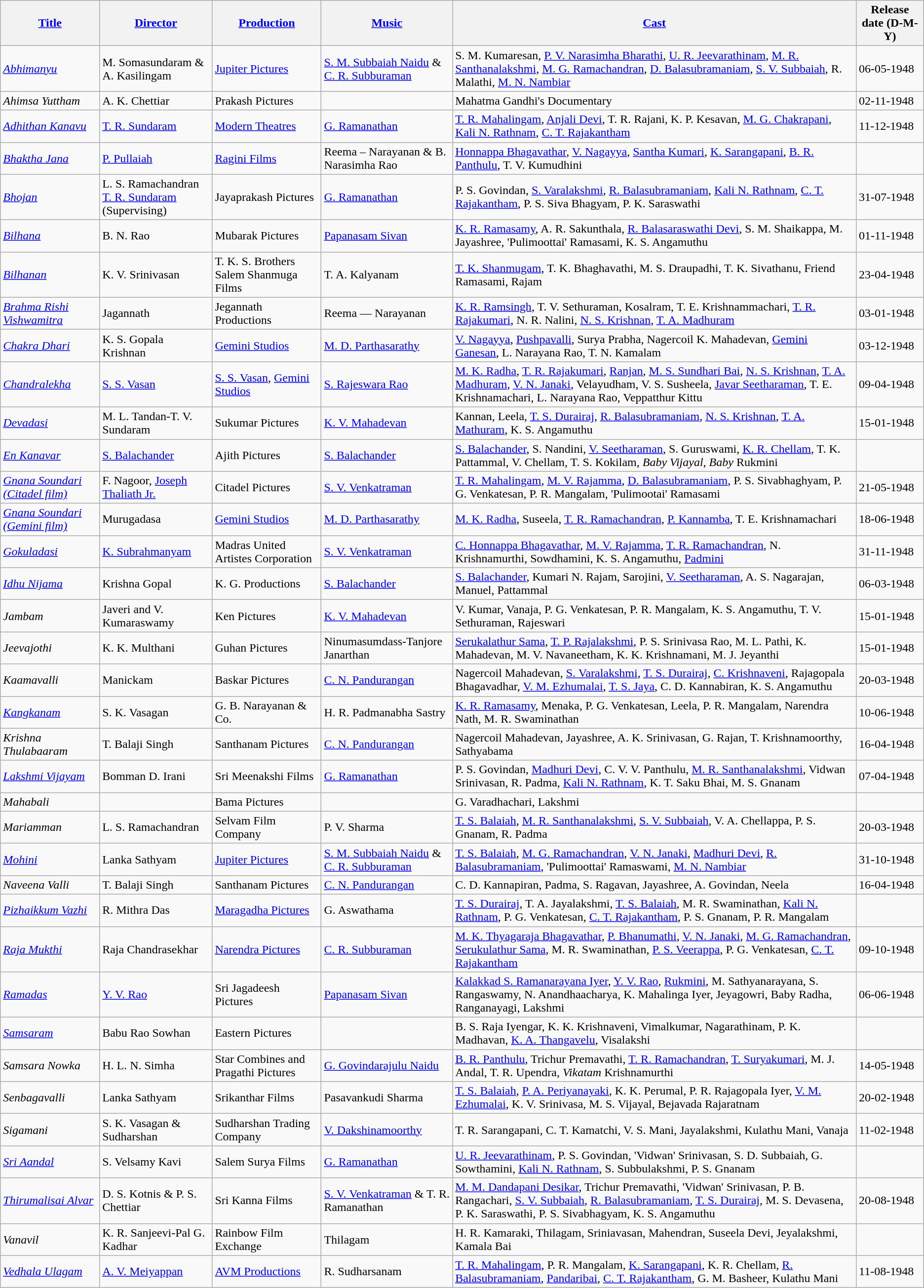<table class="wikitable">
<tr>
<th><a href='#'>Title</a></th>
<th><a href='#'>Director</a></th>
<th><a href='#'>Production</a></th>
<th><a href='#'>Music</a></th>
<th><a href='#'>Cast</a></th>
<th>Release date (D-M-Y)</th>
</tr>
<tr>
<td><em><a href='#'>Abhimanyu</a></em></td>
<td>M. Somasundaram & A. Kasilingam</td>
<td><a href='#'>Jupiter Pictures</a></td>
<td><a href='#'>S. M. Subbaiah Naidu</a> & <a href='#'>C. R. Subburaman</a></td>
<td>S. M. Kumaresan, <a href='#'>P. V. Narasimha Bharathi</a>, <a href='#'>U. R. Jeevarathinam</a>, <a href='#'>M. R. Santhanalakshmi</a>, <a href='#'>M. G. Ramachandran</a>, <a href='#'>D. Balasubramaniam</a>, <a href='#'>S. V. Subbaiah</a>, R. Malathi, <a href='#'>M. N. Nambiar</a></td>
<td>06-05-1948</td>
</tr>
<tr>
<td><em>Ahimsa Yuttham</em></td>
<td>A. K. Chettiar</td>
<td>Prakash Pictures</td>
<td></td>
<td>Mahatma Gandhi's Documentary</td>
<td>02-11-1948</td>
</tr>
<tr>
<td><em><a href='#'>Adhithan Kanavu</a></em></td>
<td><a href='#'>T. R. Sundaram</a></td>
<td><a href='#'>Modern Theatres</a></td>
<td><a href='#'>G. Ramanathan</a></td>
<td><a href='#'>T. R. Mahalingam</a>, <a href='#'>Anjali Devi</a>, T. R. Rajani, K. P. Kesavan, <a href='#'>M. G. Chakrapani</a>, <a href='#'>Kali N. Rathnam</a>, <a href='#'>C. T. Rajakantham</a></td>
<td>11-12-1948</td>
</tr>
<tr>
<td><em><a href='#'>Bhaktha Jana</a></em></td>
<td><a href='#'>P. Pullaiah</a></td>
<td><a href='#'>Ragini Films</a></td>
<td>Reema – Narayanan & B. Narasimha Rao</td>
<td><a href='#'>Honnappa Bhagavathar</a>, <a href='#'>V. Nagayya</a>, <a href='#'>Santha Kumari</a>, <a href='#'>K. Sarangapani</a>, <a href='#'>B. R. Panthulu</a>, T. V. Kumudhini</td>
<td></td>
</tr>
<tr>
<td><em><a href='#'>Bhojan</a></em></td>
<td>L. S. Ramachandran<br><a href='#'>T. R. Sundaram</a> (Supervising)</td>
<td>Jayaprakash Pictures</td>
<td><a href='#'>G. Ramanathan</a></td>
<td>P. S. Govindan, <a href='#'>S. Varalakshmi</a>, <a href='#'>R. Balasubramaniam</a>, <a href='#'>Kali N. Rathnam</a>, <a href='#'>C. T. Rajakantham</a>, P. S. Siva Bhagyam, P. K. Saraswathi</td>
<td>31-07-1948</td>
</tr>
<tr>
<td><em><a href='#'>Bilhana</a></em></td>
<td>B. N. Rao</td>
<td>Mubarak Pictures</td>
<td><a href='#'>Papanasam Sivan</a></td>
<td><a href='#'>K. R. Ramasamy</a>, A. R. Sakunthala, <a href='#'>R. Balasaraswathi Devi</a>, S. M. Shaikappa, M. Jayashree, 'Pulimoottai' Ramasami, K. S. Angamuthu</td>
<td>01-11-1948</td>
</tr>
<tr>
<td><em><a href='#'>Bilhanan</a></em></td>
<td>K. V. Srinivasan</td>
<td>T. K. S. Brothers Salem Shanmuga Films</td>
<td>T. A. Kalyanam</td>
<td><a href='#'>T. K. Shanmugam</a>, T. K. Bhaghavathi, M. S. Draupadhi, T. K. Sivathanu, Friend Ramasami, Rajam</td>
<td>23-04-1948</td>
</tr>
<tr>
<td><em><a href='#'>Brahma Rishi Vishwamitra</a></em></td>
<td>Jagannath</td>
<td>Jegannath Productions</td>
<td>Reema — Narayanan</td>
<td><a href='#'>K. R. Ramsingh</a>, T. V. Sethuraman, Kosalram, T. E. Krishnammachari, <a href='#'>T. R. Rajakumari</a>, N. R. Nalini, <a href='#'>N. S. Krishnan</a>, <a href='#'>T. A. Madhuram</a></td>
<td>03-01-1948</td>
</tr>
<tr>
<td><em><a href='#'>Chakra Dhari</a></em></td>
<td>K. S. Gopala Krishnan</td>
<td><a href='#'>Gemini Studios</a></td>
<td><a href='#'>M. D. Parthasarathy</a></td>
<td><a href='#'>V. Nagayya</a>, <a href='#'>Pushpavalli</a>, Surya Prabha, Nagercoil K. Mahadevan, <a href='#'>Gemini Ganesan</a>, L. Narayana Rao, T. N. Kamalam</td>
<td>03-12-1948</td>
</tr>
<tr>
<td><em><a href='#'>Chandralekha</a></em></td>
<td><a href='#'>S. S. Vasan</a></td>
<td><a href='#'>S. S. Vasan</a>, <a href='#'>Gemini Studios</a></td>
<td><a href='#'>S. Rajeswara Rao</a></td>
<td><a href='#'>M. K. Radha</a>, <a href='#'>T. R. Rajakumari</a>, <a href='#'>Ranjan</a>, <a href='#'>M. S. Sundhari Bai</a>, <a href='#'>N. S. Krishnan</a>, <a href='#'>T. A. Madhuram</a>, <a href='#'>V. N. Janaki</a>, Velayudham, V. S. Susheela, <a href='#'>Javar Seetharaman</a>, T. E. Krishnamachari, L. Narayana Rao, Veppatthur Kittu</td>
<td>09-04-1948</td>
</tr>
<tr>
<td><em><a href='#'>Devadasi</a></em></td>
<td>M. L. Tandan-T. V. Sundaram</td>
<td>Sukumar Pictures</td>
<td><a href='#'>K. V. Mahadevan</a></td>
<td>Kannan, Leela, <a href='#'>T. S. Durairaj</a>, <a href='#'>R. Balasubramaniam</a>, <a href='#'>N. S. Krishnan</a>, <a href='#'>T. A. Mathuram</a>, K. S. Angamuthu</td>
<td>15-01-1948</td>
</tr>
<tr>
<td><em><a href='#'>En Kanavar</a></em></td>
<td><a href='#'>S. Balachander</a></td>
<td>Ajith Pictures</td>
<td><a href='#'>S. Balachander</a></td>
<td><a href='#'>S. Balachander</a>, S. Nandini, <a href='#'>V. Seetharaman</a>, S. Guruswami, <a href='#'>K. R. Chellam</a>, T. K. Pattammal, V. Chellam, T. S. Kokilam, <em>Baby Vijayal</em>, <em>Baby</em> Rukmini</td>
<td></td>
</tr>
<tr>
<td><em><a href='#'>Gnana Soundari (Citadel film)</a></em></td>
<td>F. Nagoor, <a href='#'>Joseph Thaliath Jr.</a></td>
<td>Citadel Pictures</td>
<td><a href='#'>S. V. Venkatraman</a></td>
<td><a href='#'>T. R. Mahalingam</a>, <a href='#'>M. V. Rajamma</a>, <a href='#'>D. Balasubramaniam</a>, P. S. Sivabhaghyam, P. G. Venkatesan, P. R. Mangalam, 'Pulimootai' Ramasami</td>
<td>21-05-1948</td>
</tr>
<tr>
<td><em><a href='#'>Gnana Soundari (Gemini film)</a></em></td>
<td>Murugadasa</td>
<td><a href='#'>Gemini Studios</a></td>
<td><a href='#'>M. D. Parthasarathy</a></td>
<td><a href='#'>M. K. Radha</a>, Suseela, <a href='#'>T. R. Ramachandran</a>, <a href='#'>P. Kannamba</a>, T. E. Krishnamachari</td>
<td>18-06-1948</td>
</tr>
<tr>
<td><em><a href='#'>Gokuladasi</a></em></td>
<td><a href='#'>K. Subrahmanyam</a></td>
<td>Madras United Artistes Corporation</td>
<td><a href='#'>S. V. Venkatraman</a></td>
<td><a href='#'>C. Honnappa Bhagavathar</a>, <a href='#'>M. V. Rajamma</a>, <a href='#'>T. R. Ramachandran</a>, N. Krishnamurthi, Sowdhamini, K. S. Angamuthu, <a href='#'>Padmini</a></td>
<td>31-11-1948</td>
</tr>
<tr>
<td><em><a href='#'>Idhu Nijama</a></em></td>
<td>Krishna Gopal</td>
<td>K. G. Productions</td>
<td><a href='#'>S. Balachander</a></td>
<td><a href='#'>S. Balachander</a>, Kumari N. Rajam, Sarojini, <a href='#'>V. Seetharaman</a>, A. S. Nagarajan, Manuel, Pattammal</td>
<td>06-03-1948</td>
</tr>
<tr>
<td><em>Jambam</em></td>
<td>Javeri and V. Kumaraswamy</td>
<td>Ken Pictures</td>
<td><a href='#'>K. V. Mahadevan</a></td>
<td>V. Kumar, Vanaja, P. G. Venkatesan, P. R. Mangalam, K. S. Angamuthu, T. V. Sethuraman, Rajeswari</td>
<td>15-01-1948</td>
</tr>
<tr>
<td><em>Jeevajothi</em></td>
<td>K. K. Multhani</td>
<td>Guhan Pictures</td>
<td>Ninumasumdass-Tanjore Janarthan</td>
<td><a href='#'>Serukalathur Sama</a>, <a href='#'>T. P. Rajalakshmi</a>, P. S. Srinivasa Rao, M. L. Pathi, K. Mahadevan, M. V. Navaneetham, K. K. Krishnamani, M. J. Jeyanthi</td>
<td>15-01-1948</td>
</tr>
<tr>
<td><em>Kaamavalli</em></td>
<td>Manickam</td>
<td>Baskar Pictures</td>
<td><a href='#'>C. N. Pandurangan</a></td>
<td>Nagercoil Mahadevan, <a href='#'>S. Varalakshmi</a>, <a href='#'>T. S. Durairaj</a>, <a href='#'>C. Krishnaveni</a>, Rajagopala Bhagavadhar, <a href='#'>V. M. Ezhumalai</a>, <a href='#'>T. S. Jaya</a>, C. D. Kannabiran, K. S. Angamuthu</td>
<td>20-03-1948</td>
</tr>
<tr>
<td><em><a href='#'>Kangkanam</a></em></td>
<td>S. K. Vasagan</td>
<td>G. B. Narayanan & Co.</td>
<td>H. R. Padmanabha Sastry</td>
<td><a href='#'>K. R. Ramasamy</a>, Menaka, P. G. Venkatesan, Leela, P. R. Mangalam, Narendra Nath, M. R. Swaminathan</td>
<td>10-06-1948</td>
</tr>
<tr>
<td><em>Krishna Thulabaaram</em></td>
<td>T. Balaji Singh</td>
<td>Santhanam Pictures</td>
<td><a href='#'>C. N. Pandurangan</a></td>
<td>Nagercoil Mahadevan, Jayashree, A. K. Srinivasan, G. Rajan, T. Krishnamoorthy, Sathyabama</td>
<td>16-04-1948</td>
</tr>
<tr>
<td><em><a href='#'>Lakshmi Vijayam</a></em></td>
<td>Bomman D. Irani</td>
<td>Sri Meenakshi Films</td>
<td><a href='#'>G. Ramanathan</a></td>
<td>P. S. Govindan, <a href='#'>Madhuri Devi</a>, C. V. V. Panthulu, <a href='#'>M. R. Santhanalakshmi</a>, Vidwan Srinivasan, R. Padma, <a href='#'>Kali N. Rathnam</a>, K. T. Saku Bhai, M. S. Gnanam</td>
<td>07-04-1948</td>
</tr>
<tr>
<td><em>Mahabali</em></td>
<td></td>
<td>Bama Pictures</td>
<td></td>
<td>G. Varadhachari, Lakshmi</td>
<td></td>
</tr>
<tr>
<td><em>Mariamman</em></td>
<td>L. S. Ramachandran</td>
<td>Selvam Film Company</td>
<td>P. V. Sharma</td>
<td><a href='#'>T. S. Balaiah</a>, <a href='#'>M. R. Santhanalakshmi</a>, <a href='#'>S. V. Subbaiah</a>, V. A. Chellappa, P. S. Gnanam, R. Padma</td>
<td>20-03-1948</td>
</tr>
<tr>
<td><em><a href='#'>Mohini</a></em></td>
<td>Lanka Sathyam</td>
<td><a href='#'>Jupiter Pictures</a></td>
<td><a href='#'>S. M. Subbaiah Naidu</a> & <a href='#'>C. R. Subburaman</a></td>
<td><a href='#'>T. S. Balaiah</a>, <a href='#'>M. G. Ramachandran</a>, <a href='#'>V. N. Janaki</a>, <a href='#'>Madhuri Devi</a>, <a href='#'>R. Balasubramaniam</a>, 'Pulimoottai' Ramaswami, <a href='#'>M. N. Nambiar</a></td>
<td>31-10-1948</td>
</tr>
<tr>
<td><em>Naveena Valli</em></td>
<td>T. Balaji Singh</td>
<td>Santhanam Pictures</td>
<td><a href='#'>C. N. Pandurangan</a></td>
<td>C. D. Kannapiran, Padma, S. Ragavan, Jayashree, A. Govindan, Neela</td>
<td>16-04-1948</td>
</tr>
<tr>
<td><em><a href='#'>Pizhaikkum Vazhi</a></em></td>
<td>R. Mithra Das</td>
<td><a href='#'>Maragadha Pictures</a></td>
<td>G. Aswathama</td>
<td><a href='#'>T. S. Durairaj</a>, T. A. Jayalakshmi, <a href='#'>T. S. Balaiah</a>, M. R. Swaminathan, <a href='#'>Kali N. Rathnam</a>, P. G. Venkatesan, <a href='#'>C. T. Rajakantham</a>, P. S. Gnanam, P. R. Mangalam</td>
<td></td>
</tr>
<tr>
<td><em><a href='#'>Raja Mukthi</a></em></td>
<td>Raja Chandrasekhar</td>
<td><a href='#'>Narendra Pictures</a></td>
<td><a href='#'>C. R. Subburaman</a></td>
<td><a href='#'>M. K. Thyagaraja Bhagavathar</a>, <a href='#'>P. Bhanumathi</a>, <a href='#'>V. N. Janaki</a>, <a href='#'>M. G. Ramachandran</a>, <a href='#'>Serukulathur Sama</a>, M. R. Swaminathan, <a href='#'>P. S. Veerappa</a>, P. G. Venkatesan, <a href='#'>C. T. Rajakantham</a></td>
<td>09-10-1948</td>
</tr>
<tr>
<td><em><a href='#'>Ramadas</a></em></td>
<td><a href='#'>Y. V. Rao</a></td>
<td>Sri Jagadeesh Pictures</td>
<td><a href='#'>Papanasam Sivan</a></td>
<td><a href='#'>Kalakkad S. Ramanarayana Iyer</a>, <a href='#'>Y. V. Rao</a>, <a href='#'>Rukmini</a>, M. Sathyanarayana, S. Rangaswamy, N. Anandhaacharya, K. Mahalinga Iyer, Jeyagowri, Baby Radha, Ranganayagi, Lakshmi</td>
<td>06-06-1948</td>
</tr>
<tr>
<td><em><a href='#'>Samsaram</a></em></td>
<td>Babu Rao Sowhan</td>
<td>Eastern Pictures</td>
<td></td>
<td>B. S. Raja Iyengar, K. K. Krishnaveni, Vimalkumar, Nagarathinam, P. K. Madhavan, <a href='#'>K. A. Thangavelu</a>, Visalakshi</td>
<td></td>
</tr>
<tr>
<td><em>Samsara Nowka</em></td>
<td>H. L. N. Simha</td>
<td>Star Combines and Pragathi Pictures</td>
<td><a href='#'>G. Govindarajulu Naidu</a></td>
<td><a href='#'>B. R. Panthulu</a>, Trichur Premavathi, <a href='#'>T. R. Ramachandran</a>, <a href='#'>T. Suryakumari</a>, M. J. Andal, T. R. Upendra, <em>Vikatam</em> Krishnamurthi</td>
<td>14-05-1948</td>
</tr>
<tr>
<td><em>Senbagavalli</em></td>
<td>Lanka Sathyam</td>
<td>Srikanthar Films</td>
<td>Pasavankudi Sharma</td>
<td><a href='#'>T. S. Balaiah</a>, <a href='#'>P. A. Periyanayaki</a>, K. K. Perumal, P. R. Rajagopala Iyer, <a href='#'>V. M. Ezhumalai</a>, K. V. Srinivasa, M. S. Vijayal, Bejavada Rajaratnam</td>
<td>20-02-1948</td>
</tr>
<tr>
<td><em>Sigamani</em></td>
<td>S. K. Vasagan & Sudharshan</td>
<td>Sudharshan Trading Company</td>
<td><a href='#'>V. Dakshinamoorthy</a></td>
<td>T. R. Sarangapani, C. T. Kamatchi, V. S. Mani, Jayalakshmi, Kulathu Mani, Vanaja</td>
<td>11-02-1948</td>
</tr>
<tr>
<td><em><a href='#'>Sri Aandal</a></em></td>
<td>S. Velsamy Kavi</td>
<td>Salem Surya Films</td>
<td><a href='#'>G. Ramanathan</a></td>
<td><a href='#'>U. R. Jeevarathinam</a>, P. S. Govindan, 'Vidwan' Srinivasan, S. D. Subbaiah, G. Sowthamini, <a href='#'>Kali N. Rathnam</a>, S. Subbulakshmi, P. S. Gnanam</td>
<td></td>
</tr>
<tr>
<td><em><a href='#'>Thirumalisai Alvar</a></em></td>
<td>D. S. Kotnis &  P. S. Chettiar</td>
<td>Sri Kanna Films</td>
<td><a href='#'>S. V. Venkatraman</a> & T. R. Ramanathan</td>
<td><a href='#'>M. M. Dandapani Desikar</a>, Trichur Premavathi, 'Vidwan' Srinivasan, P. B. Rangachari, <a href='#'>S. V. Subbaiah</a>, <a href='#'>R. Balasubramaniam</a>, <a href='#'>T. S. Durairaj</a>, M. S. Devasena, P. K. Saraswathi, P. S. Sivabhagyam, K. S. Angamuthu</td>
<td>20-08-1948</td>
</tr>
<tr>
<td><em>Vanavil</em></td>
<td>K. R. Sanjeevi-Pal G. Kadhar</td>
<td>Rainbow Film Exchange</td>
<td>Thilagam</td>
<td>H. R. Kamaraki, Thilagam, Sriniavasan, Mahendran, Suseela Devi, Jeyalakshmi, Kamala Bai</td>
<td></td>
</tr>
<tr>
<td><em><a href='#'>Vedhala Ulagam</a></em></td>
<td><a href='#'>A. V. Meiyappan</a></td>
<td><a href='#'>AVM Productions</a></td>
<td>R. Sudharsanam</td>
<td><a href='#'>T. R. Mahalingam</a>, P. R. Mangalam, <a href='#'>K. Sarangapani</a>, K. R. Chellam, <a href='#'>R. Balasubramaniam</a>, <a href='#'>Pandaribai</a>, <a href='#'>C. T. Rajakantham</a>, G. M. Basheer, Kulathu Mani</td>
<td>11-08-1948</td>
</tr>
</table>
